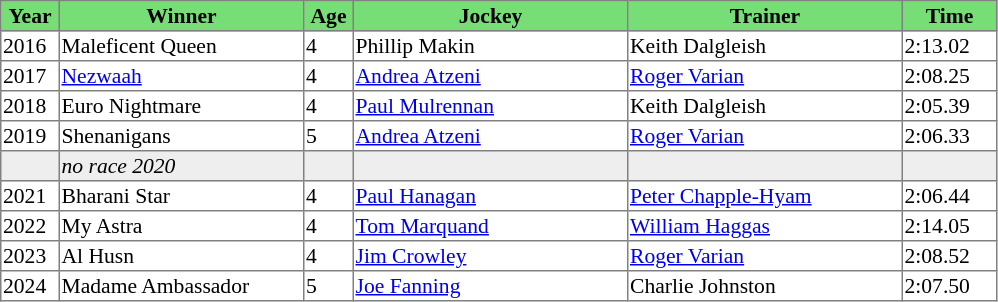<table class = "sortable" | border="1" style="border-collapse: collapse; font-size:90%">
<tr bgcolor="#77dd77" align="center">
<th style="width:36px"><strong>Year</strong></th>
<th style="width:160px"><strong>Winner</strong></th>
<td style="width:30px"><strong>Age</strong></td>
<th style="width:180px"><strong>Jockey</strong></th>
<th style="width:180px"><strong>Trainer</strong></th>
<th style="width:60px"><strong>Time</strong></th>
</tr>
<tr>
<td>2016</td>
<td>Maleficent Queen</td>
<td>4</td>
<td>Phillip Makin</td>
<td>Keith Dalgleish</td>
<td>2:13.02</td>
</tr>
<tr>
<td>2017</td>
<td><a href='#'>Nezwaah</a></td>
<td>4</td>
<td><a href='#'>Andrea Atzeni</a></td>
<td><a href='#'>Roger Varian</a></td>
<td>2:08.25</td>
</tr>
<tr>
<td>2018</td>
<td>Euro Nightmare</td>
<td>4</td>
<td><a href='#'>Paul Mulrennan</a></td>
<td>Keith Dalgleish</td>
<td>2:05.39</td>
</tr>
<tr>
<td>2019</td>
<td>Shenanigans</td>
<td>5</td>
<td><a href='#'>Andrea Atzeni</a></td>
<td><a href='#'>Roger Varian</a></td>
<td>2:06.33</td>
</tr>
<tr bgcolor="#eeeeee">
<td data-sort-value="2020"></td>
<td><em>no race 2020</em> </td>
<td></td>
<td></td>
<td></td>
<td></td>
</tr>
<tr>
<td>2021</td>
<td>Bharani Star</td>
<td>4</td>
<td><a href='#'>Paul Hanagan</a></td>
<td><a href='#'>Peter Chapple-Hyam</a></td>
<td>2:06.44</td>
</tr>
<tr>
<td>2022</td>
<td>My Astra</td>
<td>4</td>
<td><a href='#'>Tom Marquand</a></td>
<td><a href='#'>William Haggas</a></td>
<td>2:14.05</td>
</tr>
<tr>
<td>2023</td>
<td>Al Husn</td>
<td>4</td>
<td><a href='#'>Jim Crowley</a></td>
<td><a href='#'>Roger Varian</a></td>
<td>2:08.52</td>
</tr>
<tr>
<td>2024</td>
<td>Madame Ambassador</td>
<td>5</td>
<td><a href='#'>Joe Fanning</a></td>
<td>Charlie Johnston</td>
<td>2:07.50</td>
</tr>
</table>
